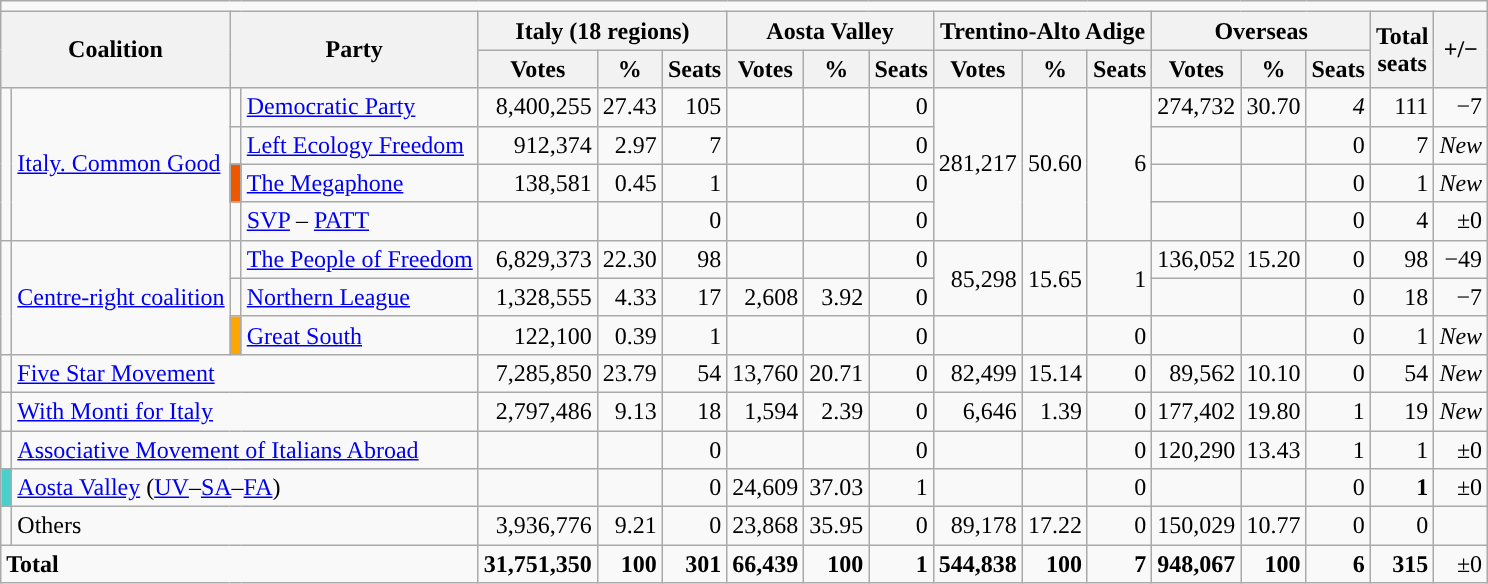<table class="wikitable" style="text-align:right">
<tr>
<td colspan="18"></td>
</tr>
<tr>
<th colspan="2" rowspan="2">Coalition</th>
<th colspan=2 rowspan=2>Party</th>
<th colspan="3"  style="text-align:center; vertical-align:top;">Italy (18 regions)</th>
<th colspan="3"  style="text-align:center; vertical-align:top;">Aosta Valley</th>
<th colspan="3"  style="text-align:center; vertical-align:top;">Trentino-Alto Adige</th>
<th colspan="3"  style="text-align:center; vertical-align:top;">Overseas</th>
<th style="text-align:center;" rowspan="2"><strong>Total<br> seats</strong></th>
<th style="text-align:center;" rowspan="2">+/−</th>
</tr>
<tr>
<th style="text-align:center; vertical-align:bottom;">Votes</th>
<th style="text-align:center; vertical-align:bottom;">%</th>
<th style="text-align:center; vertical-align:bottom;">Seats</th>
<th style="text-align:center; vertical-align:bottom;">Votes</th>
<th style="text-align:center; vertical-align:bottom;">%</th>
<th style="text-align:center; vertical-align:bottom;">Seats</th>
<th style="text-align:center; vertical-align:bottom;">Votes</th>
<th style="text-align:center; vertical-align:bottom;">%</th>
<th style="text-align:center; vertical-align:bottom;">Seats</th>
<th style="text-align:center; vertical-align:bottom;">Votes</th>
<th style="text-align:center; vertical-align:bottom;">%</th>
<th style="text-align:center; vertical-align:bottom;">Seats</th>
</tr>
<tr>
<td rowspan="4"></td>
<td style="text-align:left;" rowspan="4"><a href='#'>Italy. Common Good</a></td>
<td></td>
<td align=left><a href='#'>Democratic Party</a></td>
<td>8,400,255</td>
<td>27.43</td>
<td>105</td>
<td></td>
<td></td>
<td>0</td>
<td rowspan="4">281,217</td>
<td rowspan="4">50.60</td>
<td rowspan="4">6</td>
<td>274,732</td>
<td>30.70</td>
<td><em>4</em></td>
<td>111</td>
<td><span>−7</span></td>
</tr>
<tr>
<td></td>
<td align=left><a href='#'>Left Ecology Freedom</a></td>
<td>912,374</td>
<td>2.97</td>
<td>7</td>
<td></td>
<td></td>
<td>0</td>
<td></td>
<td></td>
<td>0</td>
<td>7</td>
<td><em>New</em></td>
</tr>
<tr>
<td style="background:#ec5800;"></td>
<td align=left><a href='#'>The Megaphone</a></td>
<td>138,581</td>
<td>0.45</td>
<td>1</td>
<td></td>
<td></td>
<td>0</td>
<td></td>
<td></td>
<td>0</td>
<td>1</td>
<td><em>New</em></td>
</tr>
<tr>
<td style="background:"></td>
<td align=left><a href='#'>SVP</a> – <a href='#'>PATT</a></td>
<td></td>
<td></td>
<td>0</td>
<td></td>
<td></td>
<td>0</td>
<td></td>
<td></td>
<td>0</td>
<td>4</td>
<td><span>±0</span></td>
</tr>
<tr>
<td rowspan="3"></td>
<td style="text-align:left;" rowspan="3"><a href='#'>Centre-right coalition</a></td>
<td></td>
<td align=left><a href='#'>The People of Freedom</a></td>
<td>6,829,373</td>
<td>22.30</td>
<td>98</td>
<td></td>
<td></td>
<td>0</td>
<td rowspan="2">85,298</td>
<td rowspan="2">15.65</td>
<td rowspan="2">1</td>
<td>136,052</td>
<td>15.20</td>
<td>0</td>
<td>98</td>
<td><span>−49</span></td>
</tr>
<tr>
<td></td>
<td align=left><a href='#'>Northern League</a></td>
<td>1,328,555</td>
<td>4.33</td>
<td>17</td>
<td>2,608</td>
<td>3.92</td>
<td>0</td>
<td></td>
<td></td>
<td>0</td>
<td>18</td>
<td><span>−7</span></td>
</tr>
<tr>
<td style="background:orange;"></td>
<td align=left><a href='#'>Great South</a></td>
<td>122,100</td>
<td>0.39</td>
<td>1</td>
<td></td>
<td></td>
<td>0</td>
<td></td>
<td></td>
<td>0</td>
<td></td>
<td></td>
<td>0</td>
<td>1</td>
<td><em>New</em></td>
</tr>
<tr>
<td></td>
<td colspan="3" style="text-align:left;"><a href='#'>Five Star Movement</a></td>
<td>7,285,850</td>
<td>23.79</td>
<td>54</td>
<td>13,760</td>
<td>20.71</td>
<td>0</td>
<td>82,499</td>
<td>15.14</td>
<td>0</td>
<td>89,562</td>
<td>10.10</td>
<td>0</td>
<td>54</td>
<td><em>New</em></td>
</tr>
<tr>
<td></td>
<td colspan="3" style="text-align:left;"><a href='#'>With Monti for Italy</a></td>
<td>2,797,486</td>
<td>9.13</td>
<td>18</td>
<td>1,594</td>
<td>2.39</td>
<td>0</td>
<td>6,646</td>
<td>1.39</td>
<td>0</td>
<td>177,402</td>
<td>19.80</td>
<td>1</td>
<td>19</td>
<td><em>New</em></td>
</tr>
<tr>
<td></td>
<td colspan="3" style="text-align:left;"><a href='#'>Associative Movement of Italians Abroad</a></td>
<td></td>
<td></td>
<td>0</td>
<td></td>
<td></td>
<td>0</td>
<td></td>
<td></td>
<td>0</td>
<td>120,290</td>
<td>13.43</td>
<td>1</td>
<td>1</td>
<td><span>±0</span></td>
</tr>
<tr>
<td style="background:#48d1cc;"></td>
<td colspan="3" style="text-align:left;"><a href='#'>Aosta Valley</a> (<a href='#'>UV</a>–<a href='#'>SA</a>–<a href='#'>FA</a>)</td>
<td></td>
<td></td>
<td>0</td>
<td>24,609</td>
<td>37.03</td>
<td>1</td>
<td></td>
<td></td>
<td>0</td>
<td></td>
<td></td>
<td>0</td>
<td><strong>1</strong></td>
<td><span>±0</span></td>
</tr>
<tr>
<td></td>
<td colspan="3" align=left>Others</td>
<td>3,936,776</td>
<td>9.21</td>
<td>0</td>
<td>23,868</td>
<td>35.95</td>
<td>0</td>
<td>89,178</td>
<td>17.22</td>
<td>0</td>
<td>150,029</td>
<td>10.77</td>
<td>0</td>
<td>0</td>
<td></td>
</tr>
<tr>
<td colspan=4 align=left><strong>Total</strong></td>
<td><strong>31,751,350</strong></td>
<td><strong>100</strong></td>
<td><strong>301</strong></td>
<td><strong>66,439</strong></td>
<td><strong>100</strong></td>
<td><strong>1</strong></td>
<td><strong>544,838</strong></td>
<td><strong>100</strong></td>
<td><strong>7</strong></td>
<td><strong>948,067</strong></td>
<td><strong>100</strong></td>
<td><strong>6</strong></td>
<td><strong>315</strong></td>
<td><span>±0</span></td>
</tr>
</table>
